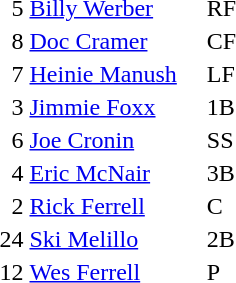<table>
<tr>
<td>  5</td>
<td><a href='#'>Billy Werber</a></td>
<td>RF</td>
</tr>
<tr>
<td>  8</td>
<td><a href='#'>Doc Cramer</a></td>
<td>CF</td>
</tr>
<tr>
<td>  7</td>
<td><a href='#'>Heinie Manush</a>    </td>
<td>LF</td>
</tr>
<tr>
<td>  3</td>
<td><a href='#'>Jimmie Foxx</a></td>
<td>1B</td>
</tr>
<tr>
<td>  6</td>
<td><a href='#'>Joe Cronin</a> </td>
<td>SS</td>
</tr>
<tr>
<td>  4</td>
<td><a href='#'>Eric McNair</a></td>
<td>3B</td>
</tr>
<tr>
<td>  2</td>
<td><a href='#'>Rick Ferrell</a></td>
<td>C</td>
</tr>
<tr>
<td>24</td>
<td><a href='#'>Ski Melillo</a></td>
<td>2B</td>
</tr>
<tr>
<td>12</td>
<td><a href='#'>Wes Ferrell</a></td>
<td>P</td>
</tr>
<tr>
</tr>
</table>
